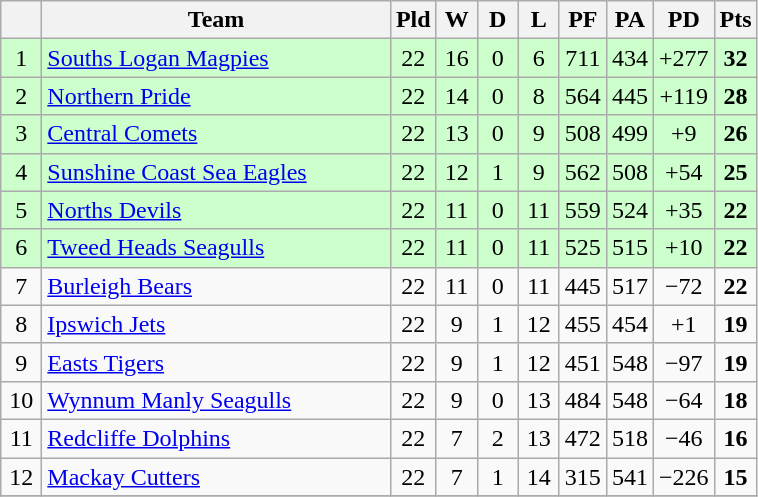<table class="wikitable" style="text-align:center;">
<tr>
<th width=20 abbr="Position"></th>
<th width=225>Team</th>
<th width=20 abbr="Played">Pld</th>
<th width=20 abbr="Won">W</th>
<th width=20 abbr="Drawn">D</th>
<th width=20 abbr="Lost">L</th>
<th width=20 abbr="Points for">PF</th>
<th width=20 abbr="Points against">PA</th>
<th width=20 abbr="Points difference">PD</th>
<th width=20 abbr="Points">Pts</th>
</tr>
<tr style="background: #ccffcc;">
<td>1</td>
<td style="text-align:left;"> <a href='#'>Souths Logan Magpies</a></td>
<td>22</td>
<td>16</td>
<td>0</td>
<td>6</td>
<td>711</td>
<td>434</td>
<td>+277</td>
<td><strong>32</strong></td>
</tr>
<tr style="background: #ccffcc;">
<td>2</td>
<td style="text-align:left;"> <a href='#'>Northern Pride</a></td>
<td>22</td>
<td>14</td>
<td>0</td>
<td>8</td>
<td>564</td>
<td>445</td>
<td>+119</td>
<td><strong>28</strong></td>
</tr>
<tr style="background: #ccffcc;">
<td>3</td>
<td style="text-align:left;"> <a href='#'>Central Comets</a></td>
<td>22</td>
<td>13</td>
<td>0</td>
<td>9</td>
<td>508</td>
<td>499</td>
<td>+9</td>
<td><strong>26</strong></td>
</tr>
<tr style="background: #ccffcc;">
<td>4</td>
<td style="text-align:left;"> <a href='#'>Sunshine Coast Sea Eagles</a></td>
<td>22</td>
<td>12</td>
<td>1</td>
<td>9</td>
<td>562</td>
<td>508</td>
<td>+54</td>
<td><strong>25</strong></td>
</tr>
<tr style="background: #ccffcc;">
<td>5</td>
<td style="text-align:left;"> <a href='#'>Norths Devils</a></td>
<td>22</td>
<td>11</td>
<td>0</td>
<td>11</td>
<td>559</td>
<td>524</td>
<td>+35</td>
<td><strong>22</strong></td>
</tr>
<tr style="background: #ccffcc;">
<td>6</td>
<td style="text-align:left;"> <a href='#'>Tweed Heads Seagulls</a></td>
<td>22</td>
<td>11</td>
<td>0</td>
<td>11</td>
<td>525</td>
<td>515</td>
<td>+10</td>
<td><strong>22</strong></td>
</tr>
<tr>
<td>7</td>
<td style="text-align:left;"> <a href='#'>Burleigh Bears</a></td>
<td>22</td>
<td>11</td>
<td>0</td>
<td>11</td>
<td>445</td>
<td>517</td>
<td>−72</td>
<td><strong>22</strong></td>
</tr>
<tr>
<td>8</td>
<td style="text-align:left;"> <a href='#'>Ipswich Jets</a></td>
<td>22</td>
<td>9</td>
<td>1</td>
<td>12</td>
<td>455</td>
<td>454</td>
<td>+1</td>
<td><strong>19</strong></td>
</tr>
<tr>
<td>9</td>
<td style="text-align:left;"> <a href='#'>Easts Tigers</a></td>
<td>22</td>
<td>9</td>
<td>1</td>
<td>12</td>
<td>451</td>
<td>548</td>
<td>−97</td>
<td><strong>19</strong></td>
</tr>
<tr>
<td>10</td>
<td style="text-align:left;"> <a href='#'>Wynnum Manly Seagulls</a></td>
<td>22</td>
<td>9</td>
<td>0</td>
<td>13</td>
<td>484</td>
<td>548</td>
<td>−64</td>
<td><strong>18</strong></td>
</tr>
<tr>
<td>11</td>
<td style="text-align:left;"> <a href='#'>Redcliffe Dolphins</a></td>
<td>22</td>
<td>7</td>
<td>2</td>
<td>13</td>
<td>472</td>
<td>518</td>
<td>−46</td>
<td><strong>16</strong></td>
</tr>
<tr>
<td>12</td>
<td style="text-align:left;"> <a href='#'>Mackay Cutters</a></td>
<td>22</td>
<td>7</td>
<td>1</td>
<td>14</td>
<td>315</td>
<td>541</td>
<td>−226</td>
<td><strong>15</strong></td>
</tr>
<tr>
</tr>
</table>
